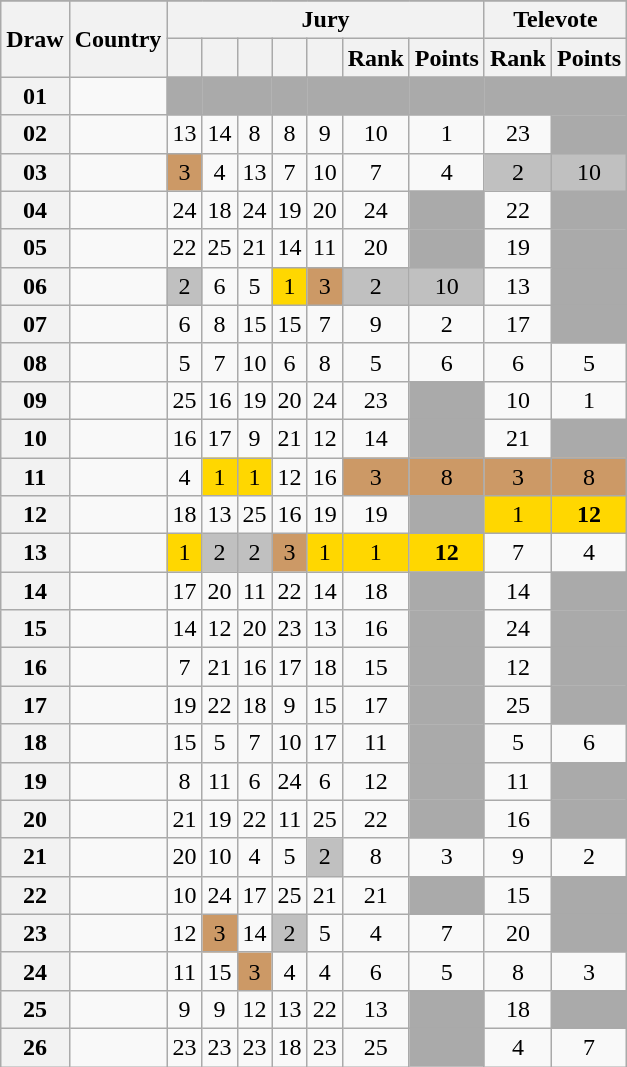<table class="sortable wikitable collapsible plainrowheaders" style="text-align:center;">
<tr>
</tr>
<tr>
<th scope="col" rowspan="2">Draw</th>
<th scope="col" rowspan="2">Country</th>
<th scope="col" colspan="7">Jury</th>
<th scope="col" colspan="2">Televote</th>
</tr>
<tr>
<th scope="col"><small></small></th>
<th scope="col"><small></small></th>
<th scope="col"><small></small></th>
<th scope="col"><small></small></th>
<th scope="col"><small></small></th>
<th scope="col">Rank</th>
<th scope="col">Points</th>
<th scope="col">Rank</th>
<th scope="col">Points</th>
</tr>
<tr class="sortbottom">
<th scope="row" style="text-align:center;">01</th>
<td style="text-align:left;"></td>
<td style="background:#AAAAAA;"></td>
<td style="background:#AAAAAA;"></td>
<td style="background:#AAAAAA;"></td>
<td style="background:#AAAAAA;"></td>
<td style="background:#AAAAAA;"></td>
<td style="background:#AAAAAA;"></td>
<td style="background:#AAAAAA;"></td>
<td style="background:#AAAAAA;"></td>
<td style="background:#AAAAAA;"></td>
</tr>
<tr>
<th scope="row" style="text-align:center;">02</th>
<td style="text-align:left;"></td>
<td>13</td>
<td>14</td>
<td>8</td>
<td>8</td>
<td>9</td>
<td>10</td>
<td>1</td>
<td>23</td>
<td style="background:#AAAAAA;"></td>
</tr>
<tr>
<th scope="row" style="text-align:center;">03</th>
<td style="text-align:left;"></td>
<td style="background:#CC9966;">3</td>
<td>4</td>
<td>13</td>
<td>7</td>
<td>10</td>
<td>7</td>
<td>4</td>
<td style="background:silver;">2</td>
<td style="background:silver;">10</td>
</tr>
<tr>
<th scope="row" style="text-align:center;">04</th>
<td style="text-align:left;"></td>
<td>24</td>
<td>18</td>
<td>24</td>
<td>19</td>
<td>20</td>
<td>24</td>
<td style="background:#AAAAAA;"></td>
<td>22</td>
<td style="background:#AAAAAA;"></td>
</tr>
<tr>
<th scope="row" style="text-align:center;">05</th>
<td style="text-align:left;"></td>
<td>22</td>
<td>25</td>
<td>21</td>
<td>14</td>
<td>11</td>
<td>20</td>
<td style="background:#AAAAAA;"></td>
<td>19</td>
<td style="background:#AAAAAA;"></td>
</tr>
<tr>
<th scope="row" style="text-align:center;">06</th>
<td style="text-align:left;"></td>
<td style="background:silver;">2</td>
<td>6</td>
<td>5</td>
<td style="background:gold;">1</td>
<td style="background:#CC9966;">3</td>
<td style="background:silver;">2</td>
<td style="background:silver;">10</td>
<td>13</td>
<td style="background:#AAAAAA;"></td>
</tr>
<tr>
<th scope="row" style="text-align:center;">07</th>
<td style="text-align:left;"></td>
<td>6</td>
<td>8</td>
<td>15</td>
<td>15</td>
<td>7</td>
<td>9</td>
<td>2</td>
<td>17</td>
<td style="background:#AAAAAA;"></td>
</tr>
<tr>
<th scope="row" style="text-align:center;">08</th>
<td style="text-align:left;"></td>
<td>5</td>
<td>7</td>
<td>10</td>
<td>6</td>
<td>8</td>
<td>5</td>
<td>6</td>
<td>6</td>
<td>5</td>
</tr>
<tr>
<th scope="row" style="text-align:center;">09</th>
<td style="text-align:left;"></td>
<td>25</td>
<td>16</td>
<td>19</td>
<td>20</td>
<td>24</td>
<td>23</td>
<td style="background:#AAAAAA;"></td>
<td>10</td>
<td>1</td>
</tr>
<tr>
<th scope="row" style="text-align:center;">10</th>
<td style="text-align:left;"></td>
<td>16</td>
<td>17</td>
<td>9</td>
<td>21</td>
<td>12</td>
<td>14</td>
<td style="background:#AAAAAA;"></td>
<td>21</td>
<td style="background:#AAAAAA;"></td>
</tr>
<tr>
<th scope="row" style="text-align:center;">11</th>
<td style="text-align:left;"></td>
<td>4</td>
<td style="background:gold;">1</td>
<td style="background:gold;">1</td>
<td>12</td>
<td>16</td>
<td style="background:#CC9966;">3</td>
<td style="background:#CC9966;">8</td>
<td style="background:#CC9966;">3</td>
<td style="background:#CC9966;">8</td>
</tr>
<tr>
<th scope="row" style="text-align:center;">12</th>
<td style="text-align:left;"></td>
<td>18</td>
<td>13</td>
<td>25</td>
<td>16</td>
<td>19</td>
<td>19</td>
<td style="background:#AAAAAA;"></td>
<td style="background:gold;">1</td>
<td style="background:gold;"><strong>12</strong></td>
</tr>
<tr>
<th scope="row" style="text-align:center;">13</th>
<td style="text-align:left;"></td>
<td style="background:gold;">1</td>
<td style="background:silver;">2</td>
<td style="background:silver;">2</td>
<td style="background:#CC9966;">3</td>
<td style="background:gold;">1</td>
<td style="background:gold;">1</td>
<td style="background:gold;"><strong>12</strong></td>
<td>7</td>
<td>4</td>
</tr>
<tr>
<th scope="row" style="text-align:center;">14</th>
<td style="text-align:left;"></td>
<td>17</td>
<td>20</td>
<td>11</td>
<td>22</td>
<td>14</td>
<td>18</td>
<td style="background:#AAAAAA;"></td>
<td>14</td>
<td style="background:#AAAAAA;"></td>
</tr>
<tr>
<th scope="row" style="text-align:center;">15</th>
<td style="text-align:left;"></td>
<td>14</td>
<td>12</td>
<td>20</td>
<td>23</td>
<td>13</td>
<td>16</td>
<td style="background:#AAAAAA;"></td>
<td>24</td>
<td style="background:#AAAAAA;"></td>
</tr>
<tr>
<th scope="row" style="text-align:center;">16</th>
<td style="text-align:left;"></td>
<td>7</td>
<td>21</td>
<td>16</td>
<td>17</td>
<td>18</td>
<td>15</td>
<td style="background:#AAAAAA;"></td>
<td>12</td>
<td style="background:#AAAAAA;"></td>
</tr>
<tr>
<th scope="row" style="text-align:center;">17</th>
<td style="text-align:left;"></td>
<td>19</td>
<td>22</td>
<td>18</td>
<td>9</td>
<td>15</td>
<td>17</td>
<td style="background:#AAAAAA;"></td>
<td>25</td>
<td style="background:#AAAAAA;"></td>
</tr>
<tr>
<th scope="row" style="text-align:center;">18</th>
<td style="text-align:left;"></td>
<td>15</td>
<td>5</td>
<td>7</td>
<td>10</td>
<td>17</td>
<td>11</td>
<td style="background:#AAAAAA;"></td>
<td>5</td>
<td>6</td>
</tr>
<tr>
<th scope="row" style="text-align:center;">19</th>
<td style="text-align:left;"></td>
<td>8</td>
<td>11</td>
<td>6</td>
<td>24</td>
<td>6</td>
<td>12</td>
<td style="background:#AAAAAA;"></td>
<td>11</td>
<td style="background:#AAAAAA;"></td>
</tr>
<tr>
<th scope="row" style="text-align:center;">20</th>
<td style="text-align:left;"></td>
<td>21</td>
<td>19</td>
<td>22</td>
<td>11</td>
<td>25</td>
<td>22</td>
<td style="background:#AAAAAA;"></td>
<td>16</td>
<td style="background:#AAAAAA;"></td>
</tr>
<tr>
<th scope="row" style="text-align:center;">21</th>
<td style="text-align:left;"></td>
<td>20</td>
<td>10</td>
<td>4</td>
<td>5</td>
<td style="background:silver;">2</td>
<td>8</td>
<td>3</td>
<td>9</td>
<td>2</td>
</tr>
<tr>
<th scope="row" style="text-align:center;">22</th>
<td style="text-align:left;"></td>
<td>10</td>
<td>24</td>
<td>17</td>
<td>25</td>
<td>21</td>
<td>21</td>
<td style="background:#AAAAAA;"></td>
<td>15</td>
<td style="background:#AAAAAA;"></td>
</tr>
<tr>
<th scope="row" style="text-align:center;">23</th>
<td style="text-align:left;"></td>
<td>12</td>
<td style="background:#CC9966;">3</td>
<td>14</td>
<td style="background:silver;">2</td>
<td>5</td>
<td>4</td>
<td>7</td>
<td>20</td>
<td style="background:#AAAAAA;"></td>
</tr>
<tr>
<th scope="row" style="text-align:center;">24</th>
<td style="text-align:left;"></td>
<td>11</td>
<td>15</td>
<td style="background:#CC9966;">3</td>
<td>4</td>
<td>4</td>
<td>6</td>
<td>5</td>
<td>8</td>
<td>3</td>
</tr>
<tr>
<th scope="row" style="text-align:center;">25</th>
<td style="text-align:left;"></td>
<td>9</td>
<td>9</td>
<td>12</td>
<td>13</td>
<td>22</td>
<td>13</td>
<td style="background:#AAAAAA;"></td>
<td>18</td>
<td style="background:#AAAAAA;"></td>
</tr>
<tr>
<th scope="row" style="text-align:center;">26</th>
<td style="text-align:left;"></td>
<td>23</td>
<td>23</td>
<td>23</td>
<td>18</td>
<td>23</td>
<td>25</td>
<td style="background:#AAAAAA;"></td>
<td>4</td>
<td>7</td>
</tr>
</table>
